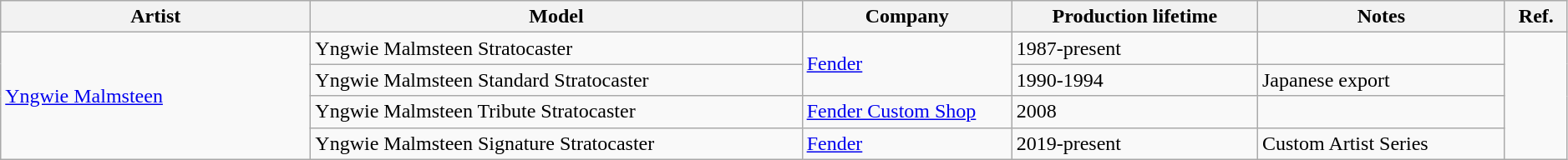<table class="wikitable sortable plainrowheaders" style="width:99%;">
<tr>
<th scope="col" style="width:15em;">Artist</th>
<th scope="col">Model</th>
<th scope="col" style="width:10em;">Company</th>
<th scope="col">Production lifetime</th>
<th scope="col" class="unsortable">Notes</th>
<th scope="col">Ref.</th>
</tr>
<tr>
<td rowspan=4><a href='#'>Yngwie Malmsteen</a></td>
<td>Yngwie Malmsteen Stratocaster</td>
<td rowspan=2><a href='#'>Fender</a></td>
<td>1987-present</td>
<td></td>
<td rowspan=4></td>
</tr>
<tr>
<td>Yngwie Malmsteen Standard Stratocaster</td>
<td>1990-1994</td>
<td>Japanese export</td>
</tr>
<tr>
<td>Yngwie Malmsteen Tribute Stratocaster</td>
<td><a href='#'>Fender Custom Shop</a></td>
<td>2008</td>
<td></td>
</tr>
<tr>
<td>Yngwie Malmsteen Signature Stratocaster</td>
<td><a href='#'>Fender</a></td>
<td>2019-present</td>
<td>Custom Artist Series</td>
</tr>
</table>
